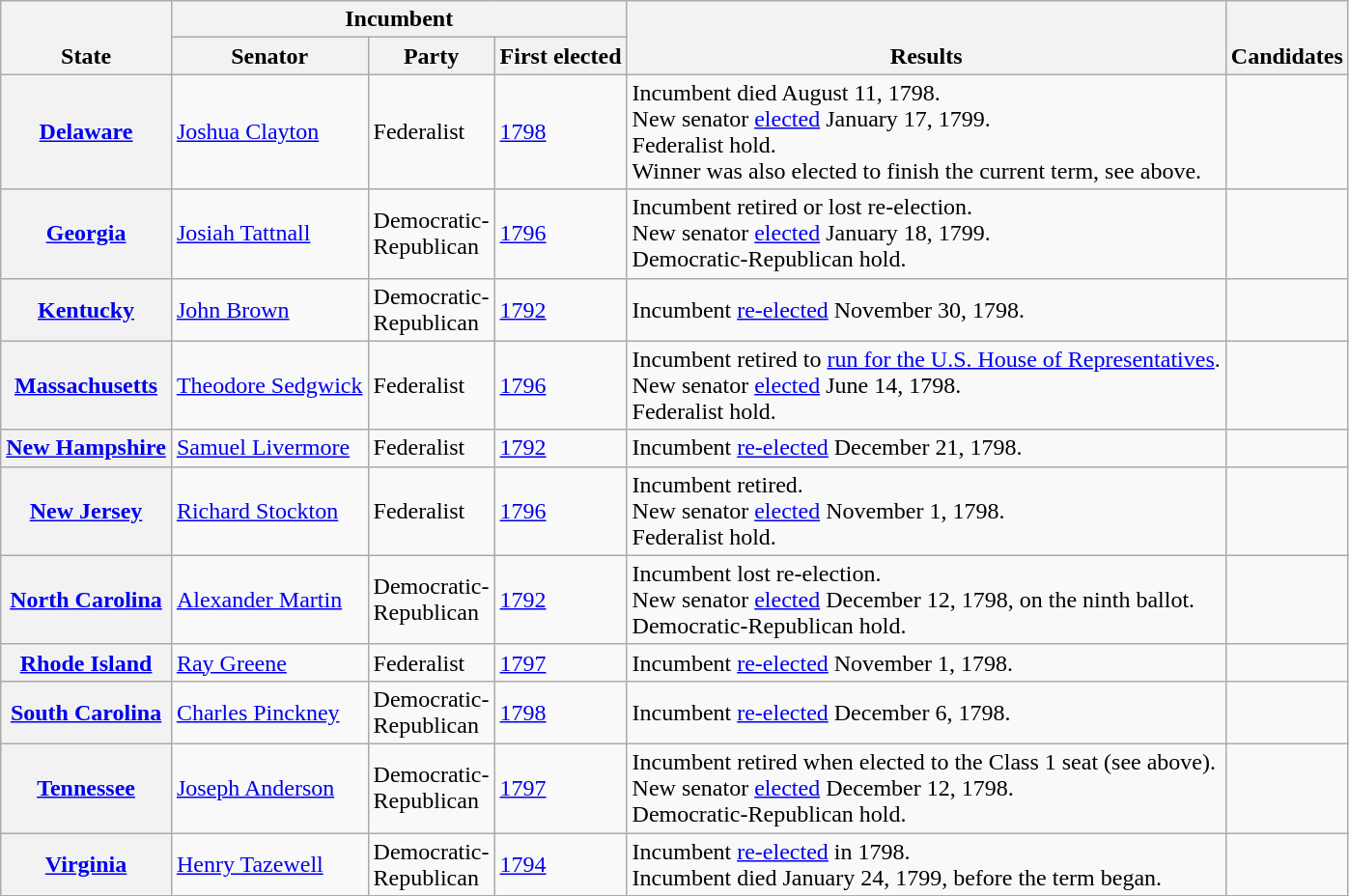<table class=wikitable>
<tr valign=bottom>
<th rowspan=2>State</th>
<th colspan=3>Incumbent</th>
<th rowspan=2>Results</th>
<th rowspan=2>Candidates</th>
</tr>
<tr>
<th>Senator</th>
<th>Party</th>
<th>First elected</th>
</tr>
<tr>
<th><a href='#'>Delaware</a></th>
<td><a href='#'>Joshua Clayton</a></td>
<td>Federalist</td>
<td><a href='#'>1798</a></td>
<td>Incumbent died August 11, 1798.<br>New senator <a href='#'>elected</a> January 17, 1799.<br>Federalist hold.<br>Winner was also elected to finish the current term, see above.</td>
<td nowrap></td>
</tr>
<tr>
<th><a href='#'>Georgia</a></th>
<td><a href='#'>Josiah Tattnall</a></td>
<td>Democratic-<br>Republican</td>
<td><a href='#'>1796</a></td>
<td>Incumbent retired or lost re-election.<br>New senator <a href='#'>elected</a> January 18, 1799.<br>Democratic-Republican hold.</td>
<td nowrap></td>
</tr>
<tr>
<th><a href='#'>Kentucky</a></th>
<td><a href='#'>John Brown</a></td>
<td>Democratic-<br>Republican</td>
<td><a href='#'>1792</a></td>
<td>Incumbent <a href='#'>re-elected</a> November 30, 1798.</td>
<td nowrap></td>
</tr>
<tr>
<th><a href='#'>Massachusetts</a></th>
<td><a href='#'>Theodore Sedgwick</a></td>
<td>Federalist</td>
<td><a href='#'>1796</a></td>
<td>Incumbent retired to <a href='#'>run for the U.S. House of Representatives</a>.<br>New senator <a href='#'>elected</a> June 14, 1798.<br>Federalist hold.</td>
<td nowrap></td>
</tr>
<tr>
<th><a href='#'>New Hampshire</a></th>
<td><a href='#'>Samuel Livermore</a></td>
<td>Federalist</td>
<td><a href='#'>1792</a></td>
<td>Incumbent <a href='#'>re-elected</a> December 21, 1798.</td>
<td nowrap></td>
</tr>
<tr>
<th><a href='#'>New Jersey</a></th>
<td><a href='#'>Richard Stockton</a></td>
<td>Federalist</td>
<td><a href='#'>1796</a></td>
<td>Incumbent retired.<br>New senator <a href='#'>elected</a> November 1, 1798.<br>Federalist hold.</td>
<td nowrap></td>
</tr>
<tr>
<th><a href='#'>North Carolina</a></th>
<td><a href='#'>Alexander Martin</a></td>
<td>Democratic-<br>Republican</td>
<td><a href='#'>1792</a></td>
<td>Incumbent lost re-election.<br>New senator <a href='#'>elected</a> December 12, 1798, on the ninth ballot.<br>Democratic-Republican hold.</td>
<td nowrap></td>
</tr>
<tr>
<th><a href='#'>Rhode Island</a></th>
<td><a href='#'>Ray Greene</a></td>
<td>Federalist</td>
<td><a href='#'>1797 </a></td>
<td>Incumbent <a href='#'>re-elected</a> November 1, 1798.</td>
<td nowrap></td>
</tr>
<tr>
<th><a href='#'>South Carolina</a></th>
<td><a href='#'>Charles Pinckney</a></td>
<td>Democratic-<br>Republican</td>
<td><a href='#'>1798</a></td>
<td>Incumbent <a href='#'>re-elected</a> December 6, 1798.</td>
<td nowrap></td>
</tr>
<tr>
<th><a href='#'>Tennessee</a></th>
<td><a href='#'>Joseph Anderson</a></td>
<td>Democratic-<br>Republican</td>
<td><a href='#'>1797 </a></td>
<td>Incumbent retired when elected to the Class 1 seat (see above).<br>New senator <a href='#'>elected</a> December 12, 1798.<br>Democratic-Republican hold.</td>
<td nowrap></td>
</tr>
<tr>
<th><a href='#'>Virginia</a></th>
<td><a href='#'>Henry Tazewell</a></td>
<td>Democratic-<br>Republican</td>
<td><a href='#'>1794 </a></td>
<td>Incumbent <a href='#'>re-elected</a> in 1798.<br>Incumbent died January 24, 1799, before the term began.</td>
<td nowrap></td>
</tr>
</table>
